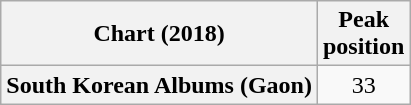<table class="wikitable plainrowheaders" style="text-align:center">
<tr>
<th>Chart (2018)</th>
<th>Peak<br>position</th>
</tr>
<tr>
<th scope="row">South Korean Albums (Gaon)</th>
<td>33</td>
</tr>
</table>
